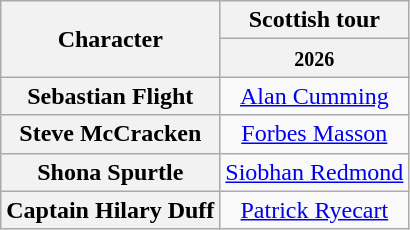<table class="wikitable">
<tr>
<th rowspan="2">Character</th>
<th>Scottish tour</th>
</tr>
<tr>
<th><small>2026</small></th>
</tr>
<tr>
<th>Sebastian Flight</th>
<td align=center><a href='#'>Alan Cumming</a></td>
</tr>
<tr>
<th>Steve McCracken</th>
<td align=center><a href='#'>Forbes Masson</a></td>
</tr>
<tr>
<th>Shona Spurtle</th>
<td align=center><a href='#'>Siobhan Redmond</a></td>
</tr>
<tr>
<th>Captain Hilary Duff</th>
<td align=center><a href='#'>Patrick Ryecart</a></td>
</tr>
</table>
